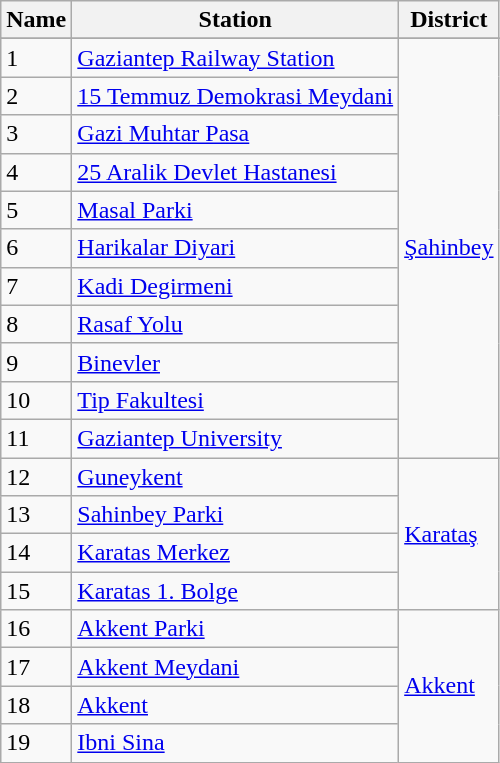<table class="wikitable">
<tr>
<th>Name</th>
<th>Station</th>
<th>District</th>
</tr>
<tr>
</tr>
<tr>
<td>1</td>
<td><a href='#'>Gaziantep Railway Station</a></td>
<td rowspan="11"><a href='#'>Şahinbey</a></td>
</tr>
<tr>
<td>2</td>
<td><a href='#'>15 Temmuz Demokrasi Meydani</a></td>
</tr>
<tr>
<td>3</td>
<td><a href='#'>Gazi Muhtar Pasa</a></td>
</tr>
<tr>
<td>4</td>
<td><a href='#'>25 Aralik Devlet Hastanesi</a></td>
</tr>
<tr>
<td>5</td>
<td><a href='#'>Masal Parki</a></td>
</tr>
<tr>
<td>6</td>
<td><a href='#'>Harikalar Diyari</a></td>
</tr>
<tr>
<td>7</td>
<td><a href='#'>Kadi Degirmeni</a></td>
</tr>
<tr>
<td>8</td>
<td><a href='#'>Rasaf Yolu</a></td>
</tr>
<tr>
<td>9</td>
<td><a href='#'>Binevler</a></td>
</tr>
<tr>
<td>10</td>
<td><a href='#'>Tip Fakultesi</a></td>
</tr>
<tr>
<td>11</td>
<td><a href='#'>Gaziantep University</a></td>
</tr>
<tr>
<td>12</td>
<td><a href='#'>Guneykent</a></td>
<td rowspan="4"><a href='#'>Karataş</a></td>
</tr>
<tr>
<td>13</td>
<td><a href='#'>Sahinbey Parki</a></td>
</tr>
<tr>
<td>14</td>
<td><a href='#'>Karatas Merkez</a></td>
</tr>
<tr>
<td>15</td>
<td><a href='#'>Karatas 1. Bolge</a></td>
</tr>
<tr>
<td>16</td>
<td><a href='#'>Akkent Parki</a></td>
<td rowspan="4"><a href='#'>Akkent</a></td>
</tr>
<tr>
<td>17</td>
<td><a href='#'>Akkent Meydani</a></td>
</tr>
<tr>
<td>18</td>
<td><a href='#'>Akkent</a></td>
</tr>
<tr>
<td>19</td>
<td><a href='#'>Ibni Sina</a></td>
</tr>
</table>
